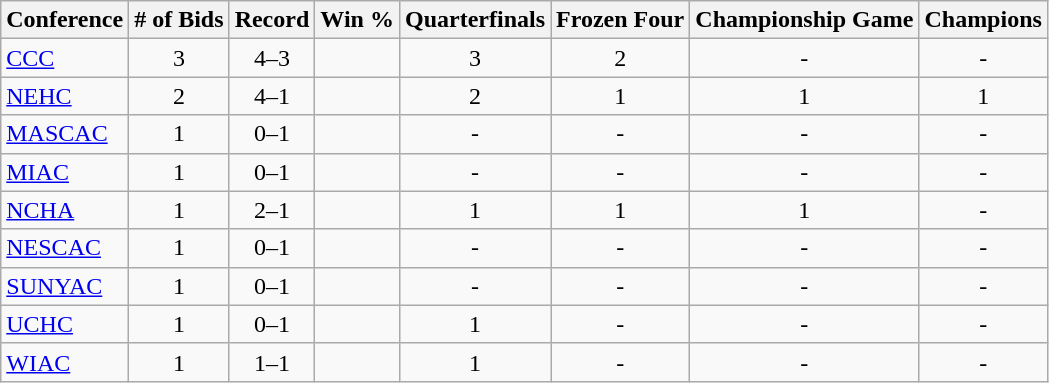<table class="wikitable sortable">
<tr>
<th>Conference</th>
<th># of Bids</th>
<th>Record</th>
<th>Win %</th>
<th>Quarterfinals</th>
<th>Frozen Four</th>
<th>Championship Game</th>
<th>Champions</th>
</tr>
<tr align="center">
<td align="left"><a href='#'>CCC</a></td>
<td>3</td>
<td>4–3</td>
<td></td>
<td>3</td>
<td>2</td>
<td>-</td>
<td>-</td>
</tr>
<tr align="center">
<td align="left"><a href='#'>NEHC</a></td>
<td>2</td>
<td>4–1</td>
<td></td>
<td>2</td>
<td>1</td>
<td>1</td>
<td>1</td>
</tr>
<tr align="center">
<td align="left"><a href='#'>MASCAC</a></td>
<td>1</td>
<td>0–1</td>
<td></td>
<td>-</td>
<td>-</td>
<td>-</td>
<td>-</td>
</tr>
<tr align="center">
<td align="left"><a href='#'>MIAC</a></td>
<td>1</td>
<td>0–1</td>
<td></td>
<td>-</td>
<td>-</td>
<td>-</td>
<td>-</td>
</tr>
<tr align="center">
<td align="left"><a href='#'>NCHA</a></td>
<td>1</td>
<td>2–1</td>
<td></td>
<td>1</td>
<td>1</td>
<td>1</td>
<td>-</td>
</tr>
<tr align="center">
<td align="left"><a href='#'>NESCAC</a></td>
<td>1</td>
<td>0–1</td>
<td></td>
<td>-</td>
<td>-</td>
<td>-</td>
<td>-</td>
</tr>
<tr align="center">
<td align="left"><a href='#'>SUNYAC</a></td>
<td>1</td>
<td>0–1</td>
<td></td>
<td>-</td>
<td>-</td>
<td>-</td>
<td>-</td>
</tr>
<tr align="center">
<td align="left"><a href='#'>UCHC</a></td>
<td>1</td>
<td>0–1</td>
<td></td>
<td>1</td>
<td>-</td>
<td>-</td>
<td>-</td>
</tr>
<tr align="center">
<td align="left"><a href='#'>WIAC</a></td>
<td>1</td>
<td>1–1</td>
<td></td>
<td>1</td>
<td>-</td>
<td>-</td>
<td>-</td>
</tr>
</table>
